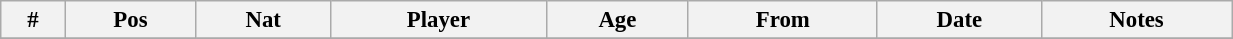<table class="wikitable" style="width:65%; text-align:center; font-size:95%; text-align:left;">
<tr>
<th><strong>#</strong></th>
<th><strong>Pos</strong></th>
<th><strong>Nat</strong></th>
<th><strong>Player</strong></th>
<th><strong>Age</strong></th>
<th><strong>From</strong></th>
<th><strong>Date</strong></th>
<th><strong>Notes</strong></th>
</tr>
<tr>
</tr>
</table>
